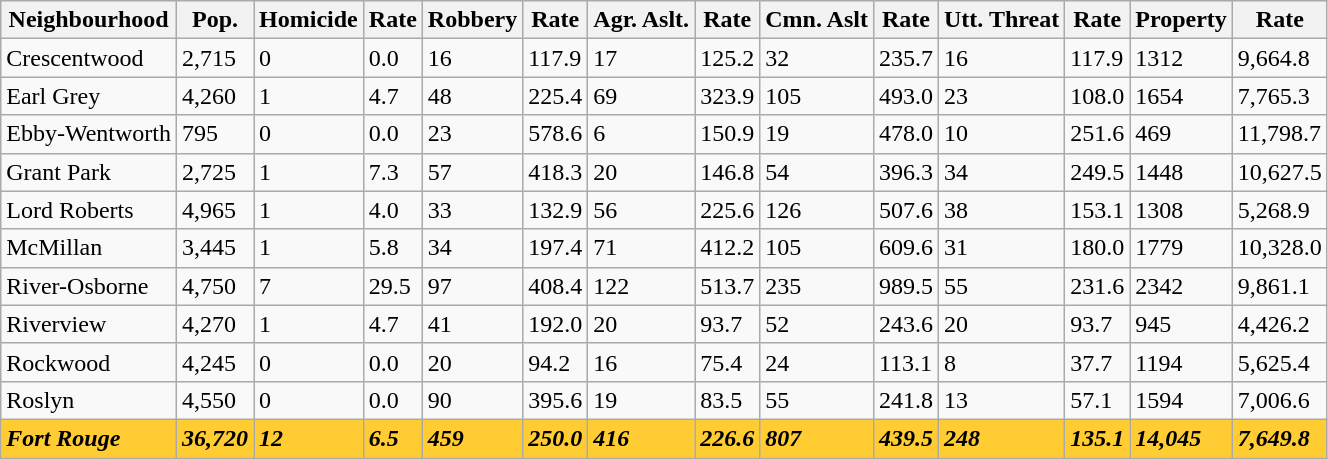<table class="wikitable sortable">
<tr>
<th>Neighbourhood</th>
<th>Pop. </th>
<th>Homicide</th>
<th>Rate </th>
<th>Robbery</th>
<th>Rate</th>
<th>Agr. Aslt. </th>
<th>Rate</th>
<th>Cmn. Aslt </th>
<th>Rate</th>
<th>Utt. Threat </th>
<th>Rate</th>
<th>Property</th>
<th>Rate</th>
</tr>
<tr>
<td>Crescentwood</td>
<td>2,715</td>
<td>0</td>
<td>0.0</td>
<td>16</td>
<td>117.9</td>
<td>17</td>
<td>125.2</td>
<td>32</td>
<td>235.7</td>
<td>16</td>
<td>117.9</td>
<td>1312</td>
<td>9,664.8</td>
</tr>
<tr>
<td>Earl Grey</td>
<td>4,260</td>
<td>1</td>
<td>4.7</td>
<td>48</td>
<td>225.4</td>
<td>69</td>
<td>323.9</td>
<td>105</td>
<td>493.0</td>
<td>23</td>
<td>108.0</td>
<td>1654</td>
<td>7,765.3</td>
</tr>
<tr>
<td>Ebby-Wentworth</td>
<td>795</td>
<td>0</td>
<td>0.0</td>
<td>23</td>
<td>578.6</td>
<td>6</td>
<td>150.9</td>
<td>19</td>
<td>478.0</td>
<td>10</td>
<td>251.6</td>
<td>469</td>
<td>11,798.7</td>
</tr>
<tr>
<td>Grant Park</td>
<td>2,725</td>
<td>1</td>
<td>7.3</td>
<td>57</td>
<td>418.3</td>
<td>20</td>
<td>146.8</td>
<td>54</td>
<td>396.3</td>
<td>34</td>
<td>249.5</td>
<td>1448</td>
<td>10,627.5</td>
</tr>
<tr>
<td>Lord Roberts</td>
<td>4,965</td>
<td>1</td>
<td>4.0</td>
<td>33</td>
<td>132.9</td>
<td>56</td>
<td>225.6</td>
<td>126</td>
<td>507.6</td>
<td>38</td>
<td>153.1</td>
<td>1308</td>
<td>5,268.9</td>
</tr>
<tr>
<td>McMillan</td>
<td>3,445</td>
<td>1</td>
<td>5.8</td>
<td>34</td>
<td>197.4</td>
<td>71</td>
<td>412.2</td>
<td>105</td>
<td>609.6</td>
<td>31</td>
<td>180.0</td>
<td>1779</td>
<td>10,328.0</td>
</tr>
<tr>
<td>River-Osborne</td>
<td>4,750</td>
<td>7</td>
<td>29.5</td>
<td>97</td>
<td>408.4</td>
<td>122</td>
<td>513.7</td>
<td>235</td>
<td>989.5</td>
<td>55</td>
<td>231.6</td>
<td>2342</td>
<td>9,861.1</td>
</tr>
<tr>
<td>Riverview</td>
<td>4,270</td>
<td>1</td>
<td>4.7</td>
<td>41</td>
<td>192.0</td>
<td>20</td>
<td>93.7</td>
<td>52</td>
<td>243.6</td>
<td>20</td>
<td>93.7</td>
<td>945</td>
<td>4,426.2</td>
</tr>
<tr>
<td>Rockwood</td>
<td>4,245</td>
<td>0</td>
<td>0.0</td>
<td>20</td>
<td>94.2</td>
<td>16</td>
<td>75.4</td>
<td>24</td>
<td>113.1</td>
<td>8</td>
<td>37.7</td>
<td>1194</td>
<td>5,625.4</td>
</tr>
<tr>
<td>Roslyn</td>
<td>4,550</td>
<td>0</td>
<td>0.0</td>
<td>90</td>
<td>395.6</td>
<td>19</td>
<td>83.5</td>
<td>55</td>
<td>241.8</td>
<td>13</td>
<td>57.1</td>
<td>1594</td>
<td>7,006.6</td>
</tr>
<tr>
<td style="background: #fc3;"><strong><em>Fort Rouge</em></strong></td>
<td style="background: #fc3;"><strong><em>36,720</em></strong></td>
<td style="background: #fc3;"><strong><em>12</em></strong></td>
<td style="background: #fc3;"><strong><em>6.5</em></strong></td>
<td style="background: #fc3;"><strong><em>459</em></strong></td>
<td style="background: #fc3;"><strong><em>250.0</em></strong></td>
<td style="background: #fc3;"><strong><em>416</em></strong></td>
<td style="background: #fc3;"><strong><em>226.6</em></strong></td>
<td style="background: #fc3;"><strong><em>807</em></strong></td>
<td style="background: #fc3;"><strong><em>439.5</em></strong></td>
<td style="background: #fc3;"><strong><em>248</em></strong></td>
<td style="background: #fc3;"><strong><em>135.1</em></strong></td>
<td style="background: #fc3;"><strong><em>14,045</em></strong></td>
<td style="background: #fc3;"><strong><em>7,649.8</em></strong></td>
</tr>
</table>
